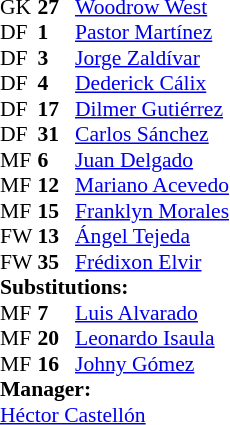<table style = "font-size: 90%" cellspacing = "0" cellpadding = "0">
<tr>
<td colspan = 4></td>
</tr>
<tr>
<th style="width:25px;"></th>
<th style="width:25px;"></th>
</tr>
<tr>
<td>GK</td>
<td><strong>27</strong></td>
<td> <a href='#'>Woodrow West</a></td>
<td></td>
<td></td>
</tr>
<tr>
<td>DF</td>
<td><strong>1</strong></td>
<td> <a href='#'>Pastor Martínez</a></td>
</tr>
<tr>
<td>DF</td>
<td><strong>3</strong></td>
<td> <a href='#'>Jorge Zaldívar</a></td>
<td></td>
<td></td>
</tr>
<tr>
<td>DF</td>
<td><strong>4</strong></td>
<td> <a href='#'>Dederick Cálix</a></td>
</tr>
<tr>
<td>DF</td>
<td><strong>17</strong></td>
<td> <a href='#'>Dilmer Gutiérrez</a></td>
<td></td>
<td></td>
</tr>
<tr>
<td>DF</td>
<td><strong>31</strong></td>
<td> <a href='#'>Carlos Sánchez</a></td>
</tr>
<tr>
<td>MF</td>
<td><strong>6</strong></td>
<td> <a href='#'>Juan Delgado</a></td>
<td></td>
<td></td>
</tr>
<tr>
<td>MF</td>
<td><strong>12</strong></td>
<td> <a href='#'>Mariano Acevedo</a></td>
<td></td>
<td></td>
</tr>
<tr>
<td>MF</td>
<td><strong>15</strong></td>
<td> <a href='#'>Franklyn Morales</a></td>
<td></td>
<td></td>
</tr>
<tr>
<td>FW</td>
<td><strong>13</strong></td>
<td> <a href='#'>Ángel Tejeda</a></td>
</tr>
<tr>
<td>FW</td>
<td><strong>35</strong></td>
<td> <a href='#'>Frédixon Elvir</a></td>
<td></td>
<td></td>
</tr>
<tr>
<td colspan = 3><strong>Substitutions:</strong></td>
</tr>
<tr>
<td>MF</td>
<td><strong>7</strong></td>
<td> <a href='#'>Luis Alvarado</a></td>
<td></td>
<td></td>
</tr>
<tr>
<td>MF</td>
<td><strong>20</strong></td>
<td> <a href='#'>Leonardo Isaula</a></td>
<td></td>
<td></td>
</tr>
<tr>
<td>MF</td>
<td><strong>16</strong></td>
<td> <a href='#'>Johny Gómez</a></td>
<td></td>
<td></td>
</tr>
<tr>
<td colspan = 3><strong>Manager:</strong></td>
</tr>
<tr>
<td colspan = 3> <a href='#'>Héctor Castellón</a></td>
</tr>
</table>
